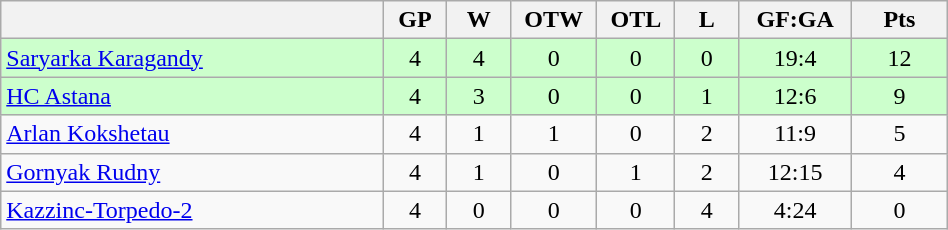<table class="wikitable" width="50%">
<tr>
<th width="30%" bgcolor="#e0e0e0"></th>
<th width="5%" bgcolor="#e0e0e0">GP</th>
<th width="5%" bgcolor="#e0e0e0">W</th>
<th width="5%" bgcolor="#e0e0e0">OTW</th>
<th width="5%" bgcolor="#e0e0e0">OTL</th>
<th width="5%" bgcolor="#e0e0e0">L</th>
<th width="7.5%" bgcolor="#e0e0e0">GF:GA</th>
<th width="7.5%" bgcolor="#e0e0e0">Pts</th>
</tr>
<tr align="center" bgcolor="#CCFFCC">
<td align="left"><a href='#'>Saryarka Karagandy</a></td>
<td>4</td>
<td>4</td>
<td>0</td>
<td>0</td>
<td>0</td>
<td>19:4</td>
<td>12</td>
</tr>
<tr align="center" bgcolor="#CCFFCC">
<td align="left"><a href='#'>HC Astana</a></td>
<td>4</td>
<td>3</td>
<td>0</td>
<td>0</td>
<td>1</td>
<td>12:6</td>
<td>9</td>
</tr>
<tr align="center">
<td align="left"><a href='#'>Arlan Kokshetau</a></td>
<td>4</td>
<td>1</td>
<td>1</td>
<td>0</td>
<td>2</td>
<td>11:9</td>
<td>5</td>
</tr>
<tr align="center">
<td align="left"><a href='#'>Gornyak Rudny</a></td>
<td>4</td>
<td>1</td>
<td>0</td>
<td>1</td>
<td>2</td>
<td>12:15</td>
<td>4</td>
</tr>
<tr align="center">
<td align="left"><a href='#'>Kazzinc-Torpedo-2</a></td>
<td>4</td>
<td>0</td>
<td>0</td>
<td>0</td>
<td>4</td>
<td>4:24</td>
<td>0</td>
</tr>
</table>
